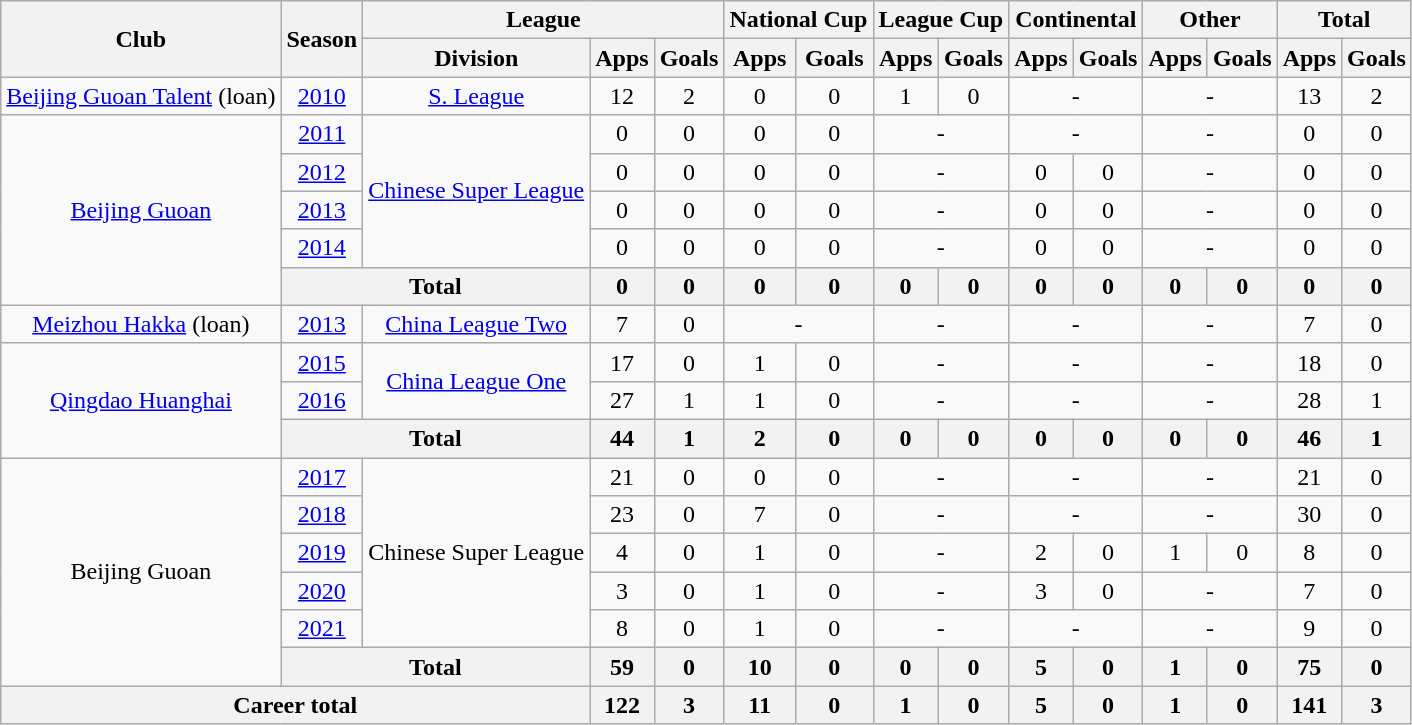<table class="wikitable" style="text-align: center">
<tr>
<th rowspan="2">Club</th>
<th rowspan="2">Season</th>
<th colspan="3">League</th>
<th colspan="2">National Cup</th>
<th colspan="2">League Cup</th>
<th colspan="2">Continental</th>
<th colspan="2">Other</th>
<th colspan="2">Total</th>
</tr>
<tr>
<th>Division</th>
<th>Apps</th>
<th>Goals</th>
<th>Apps</th>
<th>Goals</th>
<th>Apps</th>
<th>Goals</th>
<th>Apps</th>
<th>Goals</th>
<th>Apps</th>
<th>Goals</th>
<th>Apps</th>
<th>Goals</th>
</tr>
<tr>
<td><a href='#'>Beijing Guoan Talent</a> (loan)</td>
<td><a href='#'>2010</a></td>
<td><a href='#'>S. League</a></td>
<td>12</td>
<td>2</td>
<td>0</td>
<td>0</td>
<td>1</td>
<td>0</td>
<td colspan="2">-</td>
<td colspan="2">-</td>
<td>13</td>
<td>2</td>
</tr>
<tr>
<td rowspan=5><a href='#'>Beijing Guoan</a></td>
<td><a href='#'>2011</a></td>
<td rowspan=4><a href='#'>Chinese Super League</a></td>
<td>0</td>
<td>0</td>
<td>0</td>
<td>0</td>
<td colspan="2">-</td>
<td colspan="2">-</td>
<td colspan="2">-</td>
<td>0</td>
<td>0</td>
</tr>
<tr>
<td><a href='#'>2012</a></td>
<td>0</td>
<td>0</td>
<td>0</td>
<td>0</td>
<td colspan="2">-</td>
<td>0</td>
<td>0</td>
<td colspan="2">-</td>
<td>0</td>
<td>0</td>
</tr>
<tr>
<td><a href='#'>2013</a></td>
<td>0</td>
<td>0</td>
<td>0</td>
<td>0</td>
<td colspan="2">-</td>
<td>0</td>
<td>0</td>
<td colspan="2">-</td>
<td>0</td>
<td>0</td>
</tr>
<tr>
<td><a href='#'>2014</a></td>
<td>0</td>
<td>0</td>
<td>0</td>
<td>0</td>
<td colspan="2">-</td>
<td>0</td>
<td>0</td>
<td colspan="2">-</td>
<td>0</td>
<td>0</td>
</tr>
<tr>
<th colspan="2"><strong>Total</strong></th>
<th>0</th>
<th>0</th>
<th>0</th>
<th>0</th>
<th>0</th>
<th>0</th>
<th>0</th>
<th>0</th>
<th>0</th>
<th>0</th>
<th>0</th>
<th>0</th>
</tr>
<tr>
<td><a href='#'>Meizhou Hakka</a> (loan)</td>
<td><a href='#'>2013</a></td>
<td><a href='#'>China League Two</a></td>
<td>7</td>
<td>0</td>
<td colspan="2">-</td>
<td colspan="2">-</td>
<td colspan="2">-</td>
<td colspan="2">-</td>
<td>7</td>
<td>0</td>
</tr>
<tr>
<td rowspan="3"><a href='#'>Qingdao Huanghai</a></td>
<td><a href='#'>2015</a></td>
<td rowspan="2"><a href='#'>China League One</a></td>
<td>17</td>
<td>0</td>
<td>1</td>
<td>0</td>
<td colspan="2">-</td>
<td colspan="2">-</td>
<td colspan="2">-</td>
<td>18</td>
<td>0</td>
</tr>
<tr>
<td><a href='#'>2016</a></td>
<td>27</td>
<td>1</td>
<td>1</td>
<td>0</td>
<td colspan="2">-</td>
<td colspan="2">-</td>
<td colspan="2">-</td>
<td>28</td>
<td>1</td>
</tr>
<tr>
<th colspan="2"><strong>Total</strong></th>
<th>44</th>
<th>1</th>
<th>2</th>
<th>0</th>
<th>0</th>
<th>0</th>
<th>0</th>
<th>0</th>
<th>0</th>
<th>0</th>
<th>46</th>
<th>1</th>
</tr>
<tr>
<td rowspan="6">Beijing Guoan</td>
<td><a href='#'>2017</a></td>
<td rowspan="5">Chinese Super League</td>
<td>21</td>
<td>0</td>
<td>0</td>
<td>0</td>
<td colspan="2">-</td>
<td colspan="2">-</td>
<td colspan="2">-</td>
<td>21</td>
<td>0</td>
</tr>
<tr>
<td><a href='#'>2018</a></td>
<td>23</td>
<td>0</td>
<td>7</td>
<td>0</td>
<td colspan="2">-</td>
<td colspan="2">-</td>
<td colspan="2">-</td>
<td>30</td>
<td>0</td>
</tr>
<tr>
<td><a href='#'>2019</a></td>
<td>4</td>
<td>0</td>
<td>1</td>
<td>0</td>
<td colspan="2">-</td>
<td>2</td>
<td>0</td>
<td>1</td>
<td>0</td>
<td>8</td>
<td>0</td>
</tr>
<tr>
<td><a href='#'>2020</a></td>
<td>3</td>
<td>0</td>
<td>1</td>
<td>0</td>
<td colspan="2">-</td>
<td>3</td>
<td>0</td>
<td colspan="2">-</td>
<td>7</td>
<td>0</td>
</tr>
<tr>
<td><a href='#'>2021</a></td>
<td>8</td>
<td>0</td>
<td>1</td>
<td>0</td>
<td colspan="2">-</td>
<td colspan="2">-</td>
<td colspan="2">-</td>
<td>9</td>
<td>0</td>
</tr>
<tr>
<th colspan="2"><strong>Total</strong></th>
<th>59</th>
<th>0</th>
<th>10</th>
<th>0</th>
<th>0</th>
<th>0</th>
<th>5</th>
<th>0</th>
<th>1</th>
<th>0</th>
<th>75</th>
<th>0</th>
</tr>
<tr>
<th colspan="3">Career total</th>
<th>122</th>
<th>3</th>
<th>11</th>
<th>0</th>
<th>1</th>
<th>0</th>
<th>5</th>
<th>0</th>
<th>1</th>
<th>0</th>
<th>141</th>
<th>3</th>
</tr>
</table>
